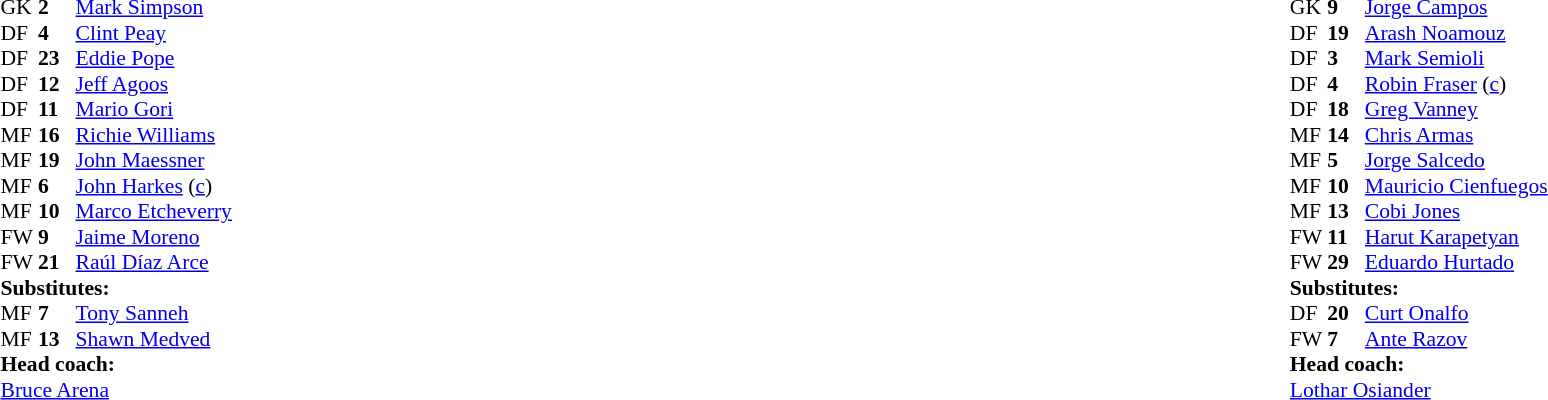<table width="100%">
<tr>
<td valign="top" width="50%"><br><table style="font-size: 90%" cellspacing="0" cellpadding="0">
<tr>
<th width=25></th>
<th width=25></th>
</tr>
<tr>
<td>GK</td>
<td><strong>2</strong></td>
<td> <a href='#'>Mark Simpson</a></td>
</tr>
<tr>
<td>DF</td>
<td><strong>4</strong></td>
<td> <a href='#'>Clint Peay</a></td>
<td></td>
</tr>
<tr>
<td>DF</td>
<td><strong>23</strong></td>
<td> <a href='#'>Eddie Pope</a></td>
</tr>
<tr>
<td>DF</td>
<td><strong>12</strong></td>
<td> <a href='#'>Jeff Agoos</a></td>
</tr>
<tr>
<td>DF</td>
<td><strong>11</strong></td>
<td> <a href='#'>Mario Gori</a></td>
<td></td>
<td></td>
</tr>
<tr>
<td>MF</td>
<td><strong>16</strong></td>
<td> <a href='#'>Richie Williams</a></td>
<td></td>
</tr>
<tr>
<td>MF</td>
<td><strong>19</strong></td>
<td> <a href='#'>John Maessner</a></td>
<td></td>
<td></td>
</tr>
<tr>
<td>MF</td>
<td><strong>6</strong></td>
<td> <a href='#'>John Harkes</a> (<a href='#'>c</a>)</td>
</tr>
<tr>
<td>MF</td>
<td><strong>10</strong></td>
<td> <a href='#'>Marco Etcheverry</a> </td>
<td></td>
</tr>
<tr>
<td>FW</td>
<td><strong>9</strong></td>
<td> <a href='#'>Jaime Moreno</a></td>
</tr>
<tr>
<td>FW</td>
<td><strong>21</strong></td>
<td> <a href='#'>Raúl Díaz Arce</a></td>
</tr>
<tr>
<td colspan=3><strong>Substitutes:</strong></td>
</tr>
<tr>
<td>MF</td>
<td><strong>7</strong></td>
<td> <a href='#'>Tony Sanneh</a></td>
<td></td>
<td></td>
</tr>
<tr>
<td>MF</td>
<td><strong>13</strong></td>
<td> <a href='#'>Shawn Medved</a></td>
<td></td>
<td></td>
</tr>
<tr>
<td colspan=3><strong>Head coach:</strong></td>
</tr>
<tr>
<td colspan=4> <a href='#'>Bruce Arena</a></td>
</tr>
</table>
</td>
<td valign="top"></td>
<td valign="top" width="50%"><br><table style="font-size: 90%" cellspacing="0" cellpadding="0" align=center>
<tr>
<th width=25></th>
<th width=25></th>
</tr>
<tr>
<td>GK</td>
<td><strong>9</strong></td>
<td> <a href='#'>Jorge Campos</a></td>
</tr>
<tr>
<td>DF</td>
<td><strong>19</strong></td>
<td> <a href='#'>Arash Noamouz</a></td>
<td></td>
</tr>
<tr>
<td>DF</td>
<td><strong>3</strong></td>
<td> <a href='#'>Mark Semioli</a></td>
</tr>
<tr>
<td>DF</td>
<td><strong>4</strong></td>
<td> <a href='#'>Robin Fraser</a> (<a href='#'>c</a>)</td>
</tr>
<tr>
<td>DF</td>
<td><strong>18</strong></td>
<td> <a href='#'>Greg Vanney</a></td>
</tr>
<tr>
<td>MF</td>
<td><strong>14</strong></td>
<td> <a href='#'>Chris Armas</a></td>
</tr>
<tr>
<td>MF</td>
<td><strong>5</strong></td>
<td> <a href='#'>Jorge Salcedo</a></td>
<td></td>
<td></td>
</tr>
<tr>
<td>MF</td>
<td><strong>10</strong></td>
<td> <a href='#'>Mauricio Cienfuegos</a></td>
</tr>
<tr>
<td>MF</td>
<td><strong>13</strong></td>
<td> <a href='#'>Cobi Jones</a></td>
</tr>
<tr>
<td>FW</td>
<td><strong>11</strong></td>
<td> <a href='#'>Harut Karapetyan</a></td>
<td></td>
<td></td>
</tr>
<tr>
<td>FW</td>
<td><strong>29</strong></td>
<td> <a href='#'>Eduardo Hurtado</a></td>
<td></td>
</tr>
<tr>
<td colspan=3><strong>Substitutes:</strong></td>
</tr>
<tr>
<td>DF</td>
<td><strong>20</strong></td>
<td> <a href='#'>Curt Onalfo</a></td>
<td></td>
<td></td>
</tr>
<tr>
<td>FW</td>
<td><strong>7</strong></td>
<td> <a href='#'>Ante Razov</a></td>
<td></td>
<td></td>
</tr>
<tr>
<td colspan=3><strong>Head coach:</strong></td>
</tr>
<tr>
<td colspan=4> <a href='#'>Lothar Osiander</a></td>
</tr>
</table>
</td>
</tr>
</table>
